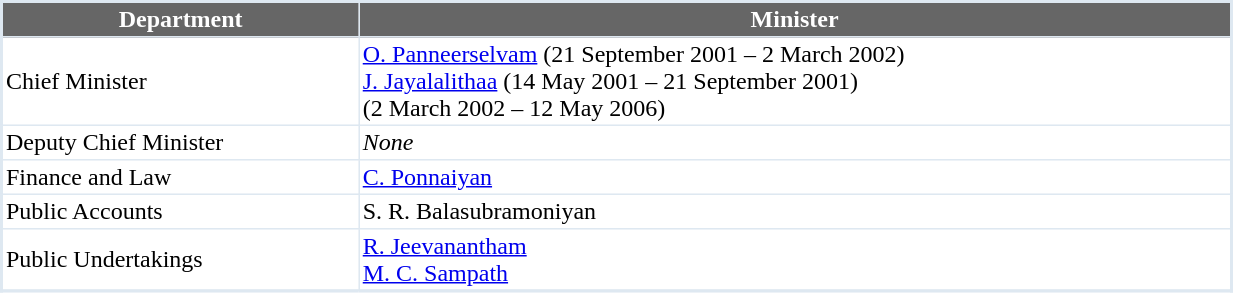<table width="65%" cellpadding="2" cellspacing="0" border="1" style="border-collapse: collapse; border: 2px #DEE8F1 solid; font-size: x-big; font-family: verdana">
<tr>
<th style="background-color:#666666; color:white">Department</th>
<th style="background-color:#666666; color:white">Minister</th>
</tr>
<tr --->
<td>Chief Minister</td>
<td><a href='#'>O. Panneerselvam</a> (21 September 2001 – 2 March 2002) <br><a href='#'>J. Jayalalithaa</a> (14 May 2001 – 21 September 2001)<br>(2 March 2002 – 12 May 2006)</td>
</tr>
<tr --->
<td>Deputy Chief Minister</td>
<td><em>None</em></td>
</tr>
<tr --->
<td>Finance and Law</td>
<td><a href='#'>C. Ponnaiyan</a></td>
</tr>
<tr --->
<td>Public Accounts</td>
<td>S. R. Balasubramoniyan</td>
</tr>
<tr --->
<td>Public Undertakings</td>
<td><a href='#'>R. Jeevanantham</a><br><a href='#'>M. C. Sampath</a></td>
</tr>
<tr --->
</tr>
</table>
